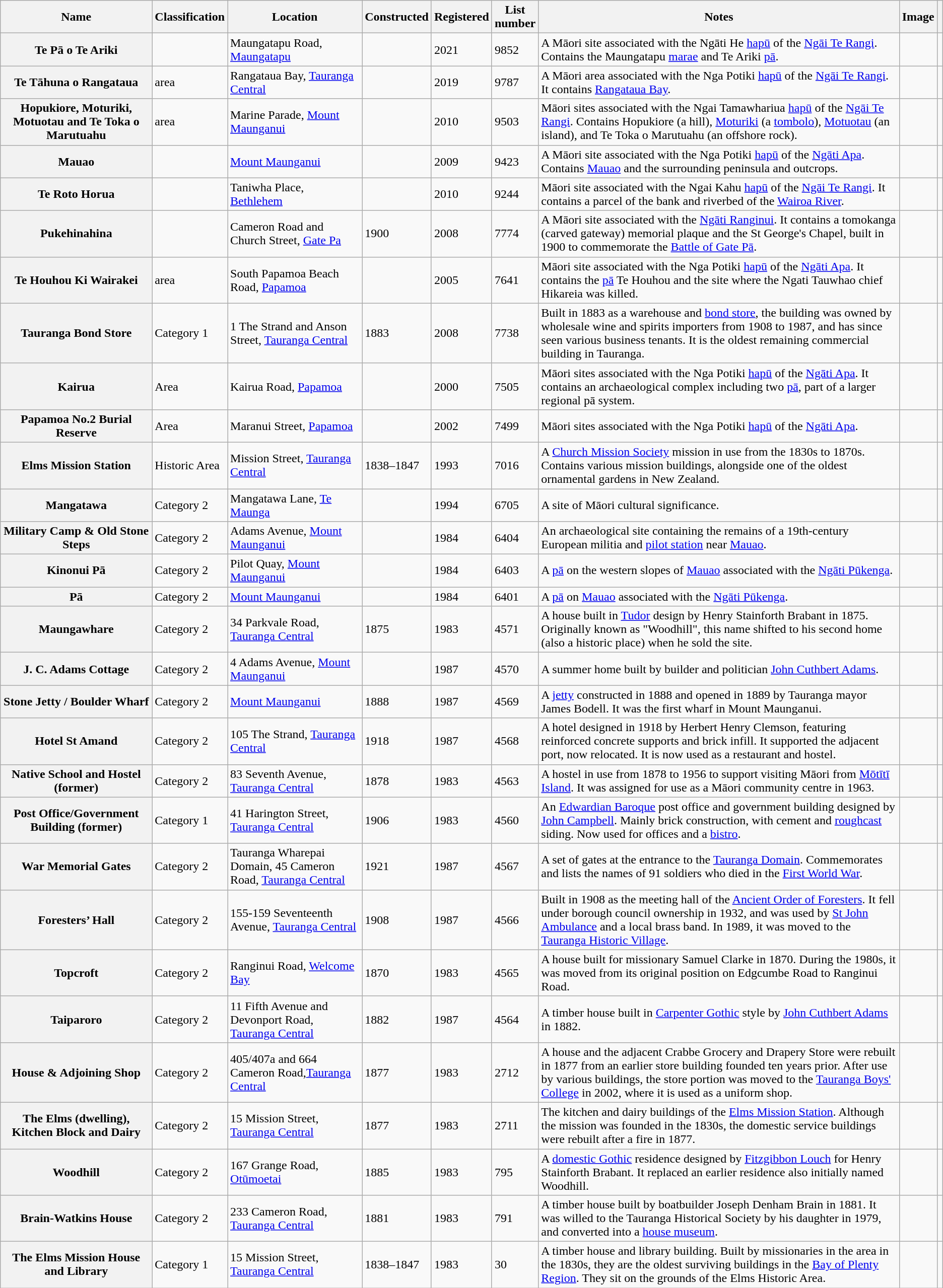<table class="wikitable sortable">
<tr>
<th scope="col">Name</th>
<th scope="col">Classification</th>
<th scope="col">Location</th>
<th scope="col">Constructed</th>
<th scope="col">Registered</th>
<th scope="col">List<br>number</th>
<th class="unsortable" scope="col">Notes</th>
<th class="unsortable" scope="col">Image</th>
<th class="unsortable" scope="col"></th>
</tr>
<tr>
<th scope="row">Te Pā o Te Ariki</th>
<td><em></em></td>
<td>Maungatapu Road, <a href='#'>Maungatapu</a></td>
<td></td>
<td>2021</td>
<td>9852</td>
<td>A Māori site associated with the Ngāti He <a href='#'>hapū</a> of the <a href='#'>Ngāi Te Rangi</a>. Contains the Maungatapu <a href='#'>marae</a> and Te Ariki <a href='#'>pā</a>.</td>
<td></td>
<td></td>
</tr>
<tr>
<th scope="row">Te Tāhuna o Rangataua</th>
<td><em></em> area</td>
<td>Rangataua Bay, <a href='#'>Tauranga Central</a></td>
<td></td>
<td>2019</td>
<td>9787</td>
<td>A Māori area associated with the Nga Potiki <a href='#'>hapū</a> of the <a href='#'>Ngāi Te Rangi</a>. It contains <a href='#'>Rangataua Bay</a>.</td>
<td></td>
<td></td>
</tr>
<tr>
<th scope="row">Hopukiore, Moturiki, Motuotau and Te Toka o Marutuahu</th>
<td><em></em> area</td>
<td>Marine Parade, <a href='#'>Mount Maunganui</a></td>
<td></td>
<td>2010</td>
<td>9503</td>
<td>Māori sites associated with the Ngai Tamawhariua <a href='#'>hapū</a> of the <a href='#'>Ngāi Te Rangi</a>. Contains Hopukiore (a hill), <a href='#'>Moturiki</a> (a <a href='#'>tombolo</a>), <a href='#'>Motuotau</a> (an island), and Te Toka o Marutuahu (an offshore rock).</td>
<td></td>
<td></td>
</tr>
<tr>
<th scope="row">Mauao</th>
<td><em></em></td>
<td><a href='#'>Mount Maunganui</a></td>
<td></td>
<td>2009</td>
<td>9423</td>
<td>A Māori site associated with the Nga Potiki <a href='#'>hapū</a> of the <a href='#'>Ngāti Apa</a>. Contains <a href='#'>Mauao</a> and the surrounding peninsula and outcrops.</td>
<td></td>
<td></td>
</tr>
<tr>
<th scope="row">Te Roto Horua</th>
<td><em></em></td>
<td>Taniwha Place, <a href='#'>Bethlehem</a></td>
<td></td>
<td>2010</td>
<td>9244</td>
<td>Māori site associated with the Ngai Kahu <a href='#'>hapū</a> of the <a href='#'>Ngāi Te Rangi</a>. It contains a parcel of the bank and riverbed of the <a href='#'>Wairoa River</a>.</td>
<td></td>
<td></td>
</tr>
<tr>
<th scope="row">Pukehinahina</th>
<td><em></em></td>
<td>Cameron Road and Church Street, <a href='#'>Gate Pa</a></td>
<td>1900</td>
<td>2008</td>
<td>7774</td>
<td>A Māori site associated with the <a href='#'>Ngāti Ranginui</a>. It contains a tomokanga (carved gateway) memorial plaque and the St George's Chapel, built in 1900 to commemorate the <a href='#'>Battle of Gate Pā</a>.</td>
<td></td>
<td></td>
</tr>
<tr>
<th scope="row">Te Houhou Ki Wairakei</th>
<td><em></em> area</td>
<td>South Papamoa Beach Road, <a href='#'>Papamoa</a></td>
<td></td>
<td>2005</td>
<td>7641</td>
<td>Māori site associated with the Nga Potiki <a href='#'>hapū</a> of the <a href='#'>Ngāti Apa</a>. It contains the <a href='#'>pā</a> Te Houhou and the site where the Ngati Tauwhao chief Hikareia was killed.</td>
<td></td>
<td></td>
</tr>
<tr>
<th scope="row">Tauranga Bond Store</th>
<td>Category 1</td>
<td>1 The Strand and Anson Street, <a href='#'>Tauranga Central</a></td>
<td>1883</td>
<td>2008</td>
<td>7738</td>
<td>Built in 1883 as a warehouse and <a href='#'>bond store</a>, the building was owned by wholesale wine and spirits importers from 1908 to 1987, and has since seen various business tenants. It is the oldest remaining commercial building in Tauranga.</td>
<td></td>
<td></td>
</tr>
<tr>
<th scope="row">Kairua</th>
<td><em></em> Area</td>
<td>Kairua Road, <a href='#'>Papamoa</a></td>
<td></td>
<td>2000</td>
<td>7505</td>
<td>Māori sites associated with the Nga Potiki <a href='#'>hapū</a> of the <a href='#'>Ngāti Apa</a>. It contains an archaeological complex including two <a href='#'>pā</a>, part of a larger regional pā system.</td>
<td></td>
<td></td>
</tr>
<tr>
<th scope="row">Papamoa No.2 Burial Reserve</th>
<td><em></em> Area</td>
<td>Maranui Street, <a href='#'>Papamoa</a></td>
<td></td>
<td>2002</td>
<td>7499</td>
<td>Māori sites associated with the Nga Potiki <a href='#'>hapū</a> of the <a href='#'>Ngāti Apa</a>.</td>
<td></td>
<td></td>
</tr>
<tr>
<th scope="row">Elms Mission Station</th>
<td>Historic Area</td>
<td>Mission Street, <a href='#'>Tauranga Central</a></td>
<td>1838–1847</td>
<td>1993</td>
<td>7016</td>
<td>A <a href='#'>Church Mission Society</a> mission in use from the 1830s to 1870s. Contains various mission buildings, alongside one of the oldest ornamental gardens in New Zealand.</td>
<td></td>
<td></td>
</tr>
<tr>
<th scope="row">Mangatawa</th>
<td>Category 2</td>
<td>Mangatawa Lane, <a href='#'>Te Maunga</a></td>
<td></td>
<td>1994</td>
<td>6705</td>
<td>A site of Māori cultural significance.</td>
<td></td>
<td></td>
</tr>
<tr>
<th scope="row">Military Camp & Old Stone Steps</th>
<td>Category 2</td>
<td>Adams Avenue, <a href='#'>Mount Maunganui</a></td>
<td></td>
<td>1984</td>
<td>6404</td>
<td>An archaeological site containing the remains of a 19th-century European militia and <a href='#'>pilot station</a> near <a href='#'>Mauao</a>.</td>
<td></td>
<td></td>
</tr>
<tr>
<th scope="row">Kinonui Pā</th>
<td>Category 2</td>
<td>Pilot Quay, <a href='#'>Mount Maunganui</a></td>
<td></td>
<td>1984</td>
<td>6403</td>
<td>A <a href='#'>pā</a> on the western slopes of <a href='#'>Mauao</a> associated with the <a href='#'>Ngāti Pūkenga</a>.</td>
<td></td>
<td></td>
</tr>
<tr>
<th scope="row">Pā</th>
<td>Category 2</td>
<td><a href='#'>Mount Maunganui</a></td>
<td></td>
<td>1984</td>
<td>6401</td>
<td>A <a href='#'>pā</a> on <a href='#'>Mauao</a> associated with the <a href='#'>Ngāti Pūkenga</a>.</td>
<td></td>
<td></td>
</tr>
<tr>
<th scope="row">Maungawhare</th>
<td>Category 2</td>
<td>34 Parkvale Road, <a href='#'>Tauranga Central</a></td>
<td>1875</td>
<td>1983</td>
<td>4571</td>
<td>A house built in <a href='#'>Tudor</a> design by Henry Stainforth Brabant in 1875. Originally known as "Woodhill", this name shifted to his second home (also a historic place) when he sold the site.</td>
<td></td>
<td></td>
</tr>
<tr>
<th scope="row">J. C. Adams Cottage</th>
<td>Category 2</td>
<td>4 Adams Avenue, <a href='#'>Mount Maunganui</a></td>
<td></td>
<td>1987</td>
<td>4570</td>
<td>A summer home built by builder and politician <a href='#'>John Cuthbert Adams</a>.</td>
<td></td>
<td></td>
</tr>
<tr>
<th scope="row">Stone Jetty / Boulder Wharf</th>
<td>Category 2</td>
<td><a href='#'>Mount Maunganui</a></td>
<td>1888</td>
<td>1987</td>
<td>4569</td>
<td>A <a href='#'>jetty</a> constructed in 1888 and opened in 1889 by Tauranga mayor James Bodell. It was the first wharf in Mount Maunganui.</td>
<td></td>
<td></td>
</tr>
<tr>
<th scope="row">Hotel St Amand</th>
<td>Category 2</td>
<td>105 The Strand, <a href='#'>Tauranga Central</a></td>
<td>1918</td>
<td>1987</td>
<td>4568</td>
<td>A hotel designed in 1918 by Herbert Henry Clemson, featuring reinforced concrete supports and brick infill. It supported the adjacent port, now relocated. It is now used as a restaurant and hostel.</td>
<td></td>
<td></td>
</tr>
<tr>
<th scope="row">Native School and Hostel (former)</th>
<td>Category 2</td>
<td>83 Seventh Avenue, <a href='#'>Tauranga Central</a></td>
<td>1878</td>
<td>1983</td>
<td>4563</td>
<td>A hostel in use from 1878 to 1956 to support visiting Māori from <a href='#'>Mōtītī Island</a>. It was assigned for use as a Māori community centre in 1963.</td>
<td></td>
<td></td>
</tr>
<tr>
<th scope="row">Post Office/Government Building (former)</th>
<td>Category 1</td>
<td>41 Harington Street, <a href='#'>Tauranga Central</a></td>
<td>1906</td>
<td>1983</td>
<td>4560</td>
<td>An <a href='#'>Edwardian Baroque</a> post office and government building designed by <a href='#'>John Campbell</a>. Mainly brick construction, with cement and <a href='#'>roughcast</a> siding. Now used for offices and a <a href='#'>bistro</a>.</td>
<td></td>
<td></td>
</tr>
<tr>
<th scope="row">War Memorial Gates</th>
<td>Category 2</td>
<td>Tauranga Wharepai Domain, 45 Cameron Road, <a href='#'>Tauranga Central</a></td>
<td>1921</td>
<td>1987</td>
<td>4567</td>
<td>A set of gates at the entrance to the <a href='#'>Tauranga Domain</a>. Commemorates and lists the names of 91 soldiers who died in the <a href='#'>First World War</a>.</td>
<td></td>
<td></td>
</tr>
<tr>
<th scope="row">Foresters’ Hall</th>
<td>Category 2</td>
<td>155-159 Seventeenth Avenue, <a href='#'>Tauranga Central</a></td>
<td>1908</td>
<td>1987</td>
<td>4566</td>
<td>Built in 1908 as the meeting hall of the <a href='#'>Ancient Order of Foresters</a>. It fell under borough council ownership in 1932, and was used by <a href='#'>St John Ambulance</a> and a local brass band. In 1989, it was moved to the <a href='#'>Tauranga Historic Village</a>.</td>
<td></td>
<td></td>
</tr>
<tr>
<th scope="row">Topcroft</th>
<td>Category 2</td>
<td>Ranginui Road, <a href='#'>Welcome Bay</a></td>
<td>1870</td>
<td>1983</td>
<td>4565</td>
<td>A house built for missionary Samuel Clarke in 1870. During the 1980s, it was moved from its original position on Edgcumbe Road to Ranginui Road.</td>
<td></td>
<td></td>
</tr>
<tr>
<th scope="row">Taiparoro</th>
<td>Category 2</td>
<td>11 Fifth Avenue and Devonport Road, <a href='#'>Tauranga Central</a></td>
<td>1882</td>
<td>1987</td>
<td>4564</td>
<td>A timber house built in <a href='#'>Carpenter Gothic</a> style by <a href='#'>John Cuthbert Adams</a> in 1882.</td>
<td></td>
<td></td>
</tr>
<tr>
<th scope="row">House & Adjoining Shop</th>
<td>Category 2</td>
<td>405/407a and 664 Cameron Road,<a href='#'>Tauranga Central</a></td>
<td>1877</td>
<td>1983</td>
<td>2712</td>
<td>A house and the adjacent Crabbe Grocery and Drapery Store were rebuilt in 1877 from an earlier store building founded ten years prior. After use by various buildings, the store portion was moved to the <a href='#'>Tauranga Boys' College</a> in 2002, where it is used as a uniform shop.</td>
<td></td>
<td></td>
</tr>
<tr>
<th scope="row">The Elms (dwelling), Kitchen Block and Dairy</th>
<td>Category 2</td>
<td>15 Mission Street, <a href='#'>Tauranga Central</a></td>
<td>1877</td>
<td>1983</td>
<td>2711</td>
<td>The kitchen and dairy buildings of the <a href='#'>Elms Mission Station</a>. Although the mission was founded in the 1830s, the domestic service buildings were rebuilt after a fire in 1877.</td>
<td></td>
<td></td>
</tr>
<tr>
<th scope="row">Woodhill</th>
<td>Category 2</td>
<td>167 Grange Road, <a href='#'>Otūmoetai</a></td>
<td>1885</td>
<td>1983</td>
<td>795</td>
<td>A <a href='#'>domestic Gothic</a> residence designed by <a href='#'>Fitzgibbon Louch</a> for Henry Stainforth Brabant. It replaced an earlier residence also initially named Woodhill.</td>
<td></td>
<td></td>
</tr>
<tr>
<th scope="row">Brain-Watkins House</th>
<td>Category 2</td>
<td>233 Cameron Road, <a href='#'>Tauranga Central</a></td>
<td>1881</td>
<td>1983</td>
<td>791</td>
<td>A timber house built by boatbuilder Joseph Denham Brain in 1881. It was willed to the Tauranga Historical Society by his daughter in 1979, and converted into a <a href='#'>house museum</a>.</td>
<td></td>
<td></td>
</tr>
<tr>
<th scope="row">The Elms Mission House and Library</th>
<td>Category 1</td>
<td>15 Mission Street, <a href='#'>Tauranga Central</a></td>
<td>1838–1847</td>
<td>1983</td>
<td>30</td>
<td>A timber house and library building. Built by missionaries in the area in the 1830s, they are the oldest surviving buildings in the <a href='#'>Bay of Plenty Region</a>. They sit on the grounds of the Elms Historic Area.</td>
<td></td>
<td></td>
</tr>
</table>
